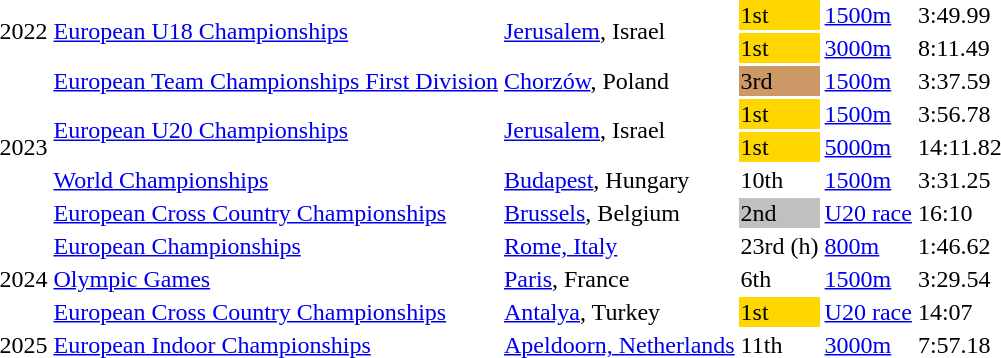<table>
<tr>
<td rowspan="2">2022</td>
<td rowspan="2"><a href='#'>European U18 Championships</a></td>
<td rowspan="2"><a href='#'>Jerusalem</a>, Israel</td>
<td bgcolor=gold>1st</td>
<td><a href='#'>1500m</a></td>
<td>3:49.99</td>
<td></td>
</tr>
<tr>
<td bgcolor=gold>1st</td>
<td><a href='#'>3000m</a></td>
<td>8:11.49</td>
<td></td>
</tr>
<tr>
<td rowspan=5>2023</td>
<td><a href='#'>European Team Championships First Division</a></td>
<td><a href='#'>Chorzów</a>, Poland</td>
<td bgcolor=cc9966>3rd</td>
<td><a href='#'>1500m</a></td>
<td>3:37.59</td>
<td></td>
</tr>
<tr>
<td rowspan=2><a href='#'>European U20 Championships</a></td>
<td rowspan=2><a href='#'>Jerusalem</a>, Israel</td>
<td bgcolor=gold>1st</td>
<td><a href='#'>1500m</a></td>
<td>3:56.78</td>
<td></td>
</tr>
<tr>
<td bgcolor=gold>1st</td>
<td><a href='#'>5000m</a></td>
<td>14:11.82</td>
<td></td>
</tr>
<tr>
<td><a href='#'>World Championships</a></td>
<td><a href='#'>Budapest</a>, Hungary</td>
<td>10th</td>
<td><a href='#'>1500m</a></td>
<td>3:31.25</td>
<td></td>
</tr>
<tr>
<td><a href='#'>European Cross Country Championships</a></td>
<td><a href='#'>Brussels</a>, Belgium</td>
<td bgcolor=silver>2nd</td>
<td><a href='#'>U20 race</a></td>
<td>16:10</td>
<td></td>
</tr>
<tr>
<td rowspan=3>2024</td>
<td><a href='#'>European Championships</a></td>
<td><a href='#'>Rome, Italy</a></td>
<td>23rd (h)</td>
<td><a href='#'>800m</a></td>
<td>1:46.62</td>
</tr>
<tr>
<td><a href='#'>Olympic Games</a></td>
<td><a href='#'>Paris</a>, France</td>
<td>6th</td>
<td><a href='#'>1500m</a></td>
<td>3:29.54</td>
<td></td>
</tr>
<tr>
<td><a href='#'>European Cross Country Championships</a></td>
<td><a href='#'>Antalya</a>, Turkey</td>
<td bgcolor=gold>1st</td>
<td><a href='#'>U20 race</a></td>
<td>14:07</td>
<td></td>
</tr>
<tr>
<td>2025</td>
<td><a href='#'>European Indoor Championships</a></td>
<td><a href='#'>Apeldoorn, Netherlands</a></td>
<td>11th</td>
<td><a href='#'>3000m</a></td>
<td>7:57.18</td>
<td></td>
</tr>
</table>
